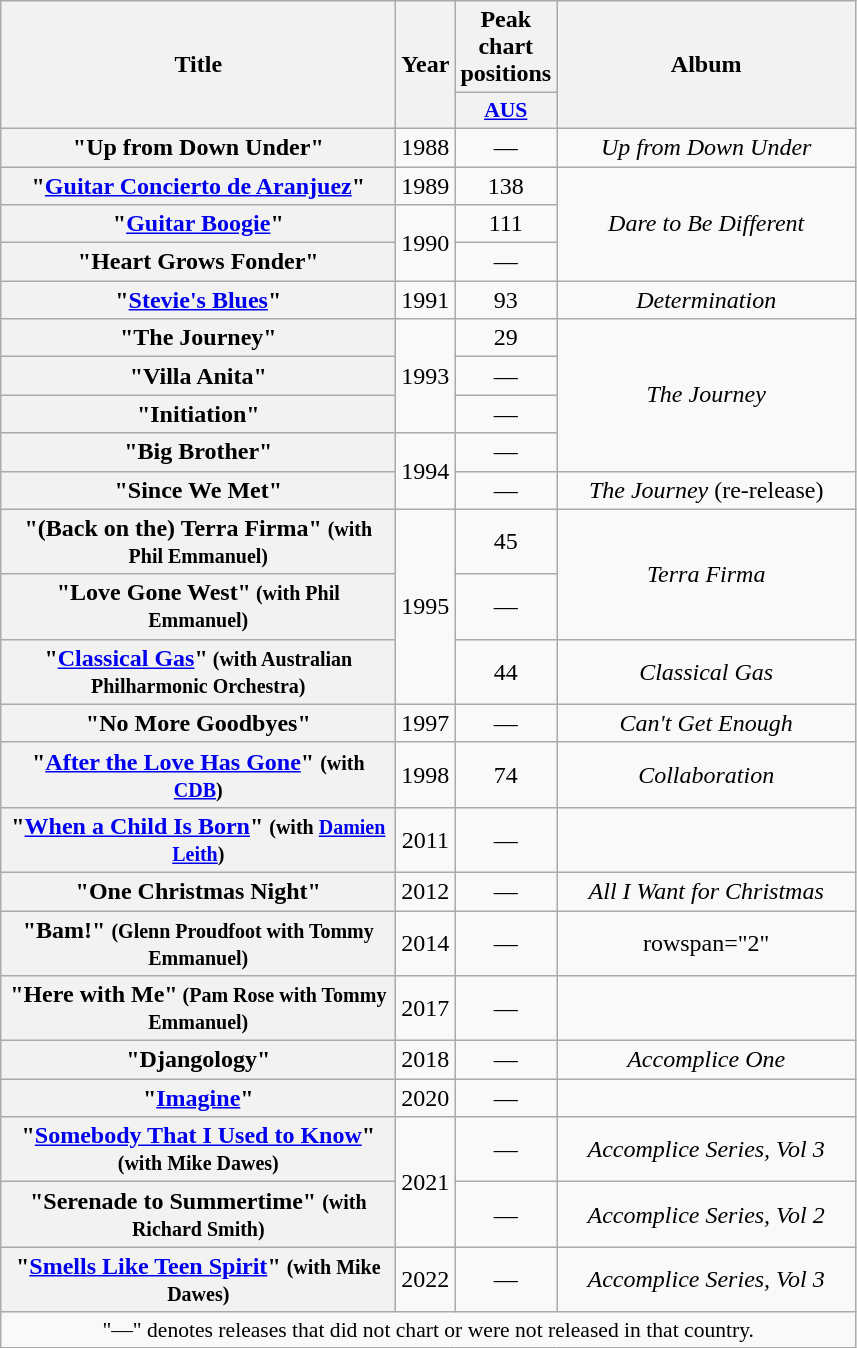<table class="wikitable plainrowheaders" style="text-align:center;" border="1">
<tr>
<th scope="col" rowspan="2" style="width:16em;">Title</th>
<th scope="col" rowspan="2" style="width:1em;">Year</th>
<th scope="col" colspan="1">Peak chart positions</th>
<th scope="col" rowspan="2" style="width:12em;">Album</th>
</tr>
<tr>
<th scope="col" style="width:3em;font-size:90%;"><a href='#'>AUS</a><br></th>
</tr>
<tr>
<th scope="row">"Up from Down Under"</th>
<td>1988</td>
<td>—</td>
<td><em>Up from Down Under</em></td>
</tr>
<tr>
<th scope="row">"<a href='#'>Guitar Concierto de Aranjuez</a>"</th>
<td>1989</td>
<td>138</td>
<td rowspan="3"><em>Dare to Be Different</em></td>
</tr>
<tr>
<th scope="row">"<a href='#'>Guitar Boogie</a>"</th>
<td rowspan="2">1990</td>
<td>111</td>
</tr>
<tr>
<th scope="row">"Heart Grows Fonder"</th>
<td>—</td>
</tr>
<tr>
<th scope="row">"<a href='#'>Stevie's Blues</a>"</th>
<td>1991</td>
<td>93</td>
<td><em>Determination</em></td>
</tr>
<tr>
<th scope="row">"The Journey"</th>
<td rowspan="3">1993</td>
<td>29</td>
<td rowspan="4"><em>The Journey</em></td>
</tr>
<tr>
<th scope="row">"Villa Anita"</th>
<td>—</td>
</tr>
<tr>
<th scope="row">"Initiation"</th>
<td>—</td>
</tr>
<tr>
<th scope="row">"Big Brother"</th>
<td rowspan="2">1994</td>
<td>—</td>
</tr>
<tr>
<th scope="row">"Since We Met"</th>
<td>—</td>
<td><em>The Journey</em> (re-release)</td>
</tr>
<tr>
<th scope="row">"(Back on the) Terra Firma" <small> (with Phil Emmanuel) </small></th>
<td rowspan="3">1995</td>
<td>45</td>
<td rowspan="2"><em>Terra Firma</em></td>
</tr>
<tr>
<th scope="row">"Love Gone West"<small> (with Phil Emmanuel) </small></th>
<td>—</td>
</tr>
<tr>
<th scope="row">"<a href='#'>Classical Gas</a>"<small> (with Australian Philharmonic Orchestra) </small></th>
<td>44</td>
<td><em>Classical Gas</em></td>
</tr>
<tr>
<th scope="row">"No More Goodbyes"</th>
<td>1997</td>
<td>—</td>
<td><em>Can't Get Enough</em></td>
</tr>
<tr>
<th scope="row">"<a href='#'>After the Love Has Gone</a>" <small> (with <a href='#'>CDB</a>) </small></th>
<td>1998</td>
<td>74</td>
<td><em>Collaboration</em></td>
</tr>
<tr>
<th scope="row">"<a href='#'>When a Child Is Born</a>" <small> (with <a href='#'>Damien Leith</a>) </small></th>
<td>2011</td>
<td>—</td>
<td></td>
</tr>
<tr>
<th scope="row">"One Christmas Night"</th>
<td>2012</td>
<td>—</td>
<td><em>All I Want for Christmas</em></td>
</tr>
<tr>
<th scope="row">"Bam!" <small> (Glenn Proudfoot with Tommy Emmanuel) </small></th>
<td>2014</td>
<td>—</td>
<td>rowspan="2" </td>
</tr>
<tr>
<th scope="row">"Here with Me"<small> (Pam Rose with Tommy Emmanuel) </small></th>
<td>2017</td>
<td>—</td>
</tr>
<tr>
<th scope="row">"Djangology"</th>
<td>2018</td>
<td>—</td>
<td><em>Accomplice One</em></td>
</tr>
<tr>
<th scope="row">"<a href='#'>Imagine</a>"</th>
<td>2020</td>
<td>—</td>
<td></td>
</tr>
<tr>
<th scope="row">"<a href='#'>Somebody That I Used to Know</a>" <small> (with Mike Dawes) </small></th>
<td rowspan="2">2021</td>
<td>—</td>
<td><em>Accomplice Series, Vol 3</em></td>
</tr>
<tr>
<th scope="row">"Serenade to Summertime" <small> (with Richard Smith)</small></th>
<td>—</td>
<td><em>Accomplice Series, Vol 2</em></td>
</tr>
<tr>
<th scope="row">"<a href='#'>Smells Like Teen Spirit</a>" <small> (with Mike Dawes)</small></th>
<td>2022</td>
<td>—</td>
<td><em>Accomplice Series, Vol 3</em></td>
</tr>
<tr>
<td align="center" colspan="7" style="font-size: 90%">"—" denotes releases that did not chart or were not released in that country.</td>
</tr>
</table>
